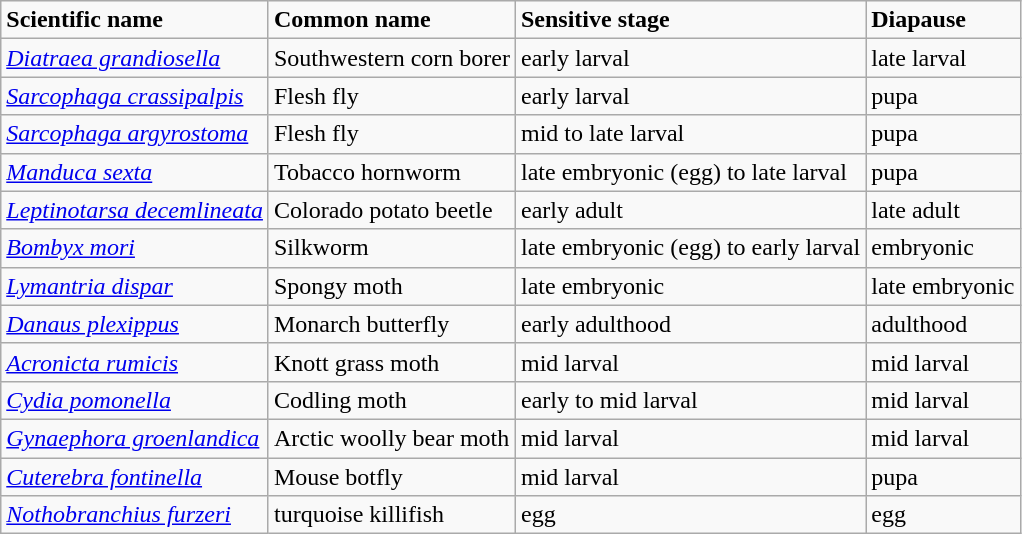<table class="wikitable">
<tr>
<td><strong>Scientific name</strong></td>
<td><strong>Common name</strong></td>
<td><strong>Sensitive stage</strong></td>
<td><strong>Diapause</strong></td>
</tr>
<tr>
<td><em><a href='#'>Diatraea grandiosella</a></em></td>
<td>Southwestern corn borer</td>
<td>early larval</td>
<td>late larval</td>
</tr>
<tr>
<td><em><a href='#'>Sarcophaga crassipalpis</a></em></td>
<td>Flesh fly</td>
<td>early larval</td>
<td>pupa</td>
</tr>
<tr>
<td><em><a href='#'>Sarcophaga argyrostoma</a></em></td>
<td>Flesh fly</td>
<td>mid to late larval</td>
<td>pupa</td>
</tr>
<tr>
<td><em><a href='#'>Manduca sexta</a></em></td>
<td>Tobacco hornworm</td>
<td>late embryonic (egg) to late larval</td>
<td>pupa</td>
</tr>
<tr>
<td><em><a href='#'>Leptinotarsa decemlineata</a></em></td>
<td>Colorado potato beetle</td>
<td>early adult</td>
<td>late adult</td>
</tr>
<tr>
<td><em><a href='#'>Bombyx mori</a></em></td>
<td>Silkworm</td>
<td>late embryonic (egg) to early larval</td>
<td>embryonic</td>
</tr>
<tr>
<td><em><a href='#'>Lymantria dispar</a></em></td>
<td>Spongy moth</td>
<td>late embryonic</td>
<td>late embryonic</td>
</tr>
<tr>
<td><em><a href='#'>Danaus plexippus</a></em></td>
<td>Monarch butterfly</td>
<td>early adulthood</td>
<td>adulthood</td>
</tr>
<tr>
<td><em><a href='#'>Acronicta rumicis</a></em></td>
<td>Knott grass moth</td>
<td>mid larval</td>
<td>mid larval</td>
</tr>
<tr>
<td><em><a href='#'>Cydia pomonella</a></em></td>
<td>Codling moth</td>
<td>early to mid larval</td>
<td>mid larval</td>
</tr>
<tr>
<td><em><a href='#'>Gynaephora groenlandica</a></em></td>
<td>Arctic woolly bear moth</td>
<td>mid larval</td>
<td>mid larval</td>
</tr>
<tr>
<td><em><a href='#'>Cuterebra fontinella</a></em></td>
<td>Mouse botfly</td>
<td>mid larval</td>
<td>pupa</td>
</tr>
<tr>
<td><em><a href='#'>Nothobranchius furzeri</a></td>
<td>turquoise killifish</td>
<td>egg</td>
<td>egg</td>
</tr>
</table>
